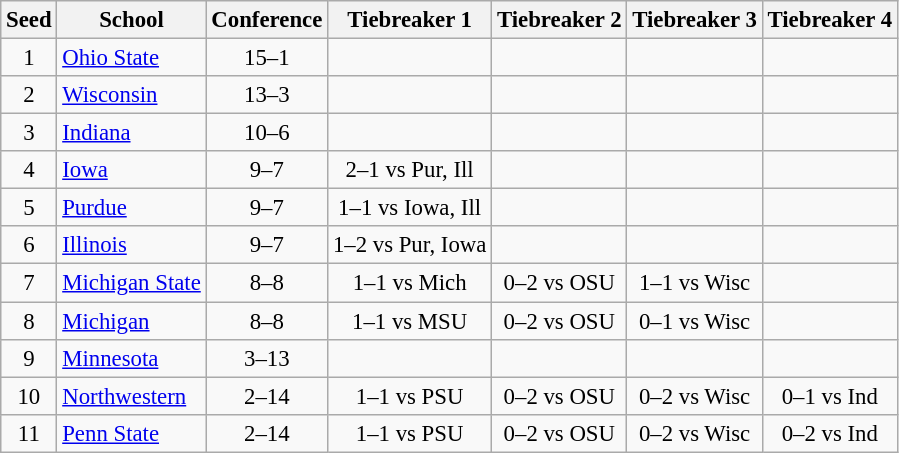<table class="wikitable" style="font-size: 95%; text-align:center;">
<tr>
<th>Seed</th>
<th>School</th>
<th>Conference</th>
<th>Tiebreaker 1</th>
<th>Tiebreaker 2</th>
<th>Tiebreaker 3</th>
<th>Tiebreaker 4</th>
</tr>
<tr>
<td>1</td>
<td align=left><a href='#'>Ohio State</a></td>
<td>15–1</td>
<td></td>
<td></td>
<td></td>
<td></td>
</tr>
<tr>
<td>2</td>
<td align=left><a href='#'>Wisconsin</a></td>
<td>13–3</td>
<td></td>
<td></td>
<td></td>
<td></td>
</tr>
<tr>
<td>3</td>
<td align=left><a href='#'>Indiana</a></td>
<td>10–6</td>
<td></td>
<td></td>
<td></td>
<td></td>
</tr>
<tr>
<td>4</td>
<td align=left><a href='#'>Iowa</a></td>
<td>9–7</td>
<td>2–1 vs Pur, Ill</td>
<td></td>
<td></td>
<td></td>
</tr>
<tr>
<td>5</td>
<td align=left><a href='#'>Purdue</a></td>
<td>9–7</td>
<td>1–1 vs Iowa, Ill</td>
<td></td>
<td></td>
<td></td>
</tr>
<tr>
<td>6</td>
<td align=left><a href='#'>Illinois</a></td>
<td>9–7</td>
<td>1–2 vs Pur, Iowa</td>
<td></td>
<td></td>
<td></td>
</tr>
<tr>
<td>7</td>
<td align=left><a href='#'>Michigan State</a></td>
<td>8–8</td>
<td>1–1 vs Mich</td>
<td>0–2 vs OSU</td>
<td>1–1 vs Wisc</td>
<td></td>
</tr>
<tr>
<td>8</td>
<td align=left><a href='#'>Michigan</a></td>
<td>8–8</td>
<td>1–1 vs MSU</td>
<td>0–2 vs OSU</td>
<td>0–1 vs Wisc</td>
<td></td>
</tr>
<tr>
<td>9</td>
<td align=left><a href='#'>Minnesota</a></td>
<td>3–13</td>
<td></td>
<td></td>
<td></td>
<td></td>
</tr>
<tr>
<td>10</td>
<td align=left><a href='#'>Northwestern</a></td>
<td>2–14</td>
<td>1–1 vs PSU</td>
<td>0–2 vs OSU</td>
<td>0–2 vs Wisc</td>
<td>0–1 vs Ind</td>
</tr>
<tr>
<td>11</td>
<td align=left><a href='#'>Penn State</a></td>
<td>2–14</td>
<td>1–1 vs PSU</td>
<td>0–2 vs OSU</td>
<td>0–2 vs Wisc</td>
<td>0–2 vs Ind</td>
</tr>
</table>
